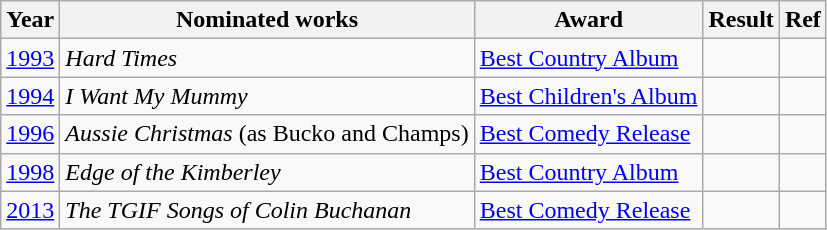<table class="wikitable">
<tr>
<th>Year</th>
<th>Nominated works</th>
<th>Award</th>
<th>Result</th>
<th>Ref</th>
</tr>
<tr>
<td><a href='#'>1993</a></td>
<td><em>Hard Times</em></td>
<td><a href='#'>Best Country Album</a></td>
<td></td>
<td></td>
</tr>
<tr>
<td><a href='#'>1994</a></td>
<td><em>I Want My Mummy</em></td>
<td><a href='#'>Best Children's Album</a></td>
<td></td>
<td></td>
</tr>
<tr>
<td><a href='#'>1996</a></td>
<td><em>Aussie Christmas</em> (as Bucko and Champs)</td>
<td><a href='#'>Best Comedy Release</a></td>
<td></td>
<td></td>
</tr>
<tr>
<td><a href='#'>1998</a></td>
<td><em>Edge of the Kimberley</em></td>
<td><a href='#'>Best Country Album</a></td>
<td></td>
<td></td>
</tr>
<tr>
<td><a href='#'>2013</a></td>
<td><em>The TGIF Songs of Colin Buchanan</em></td>
<td><a href='#'>Best Comedy Release</a></td>
<td></td>
<td></td>
</tr>
</table>
